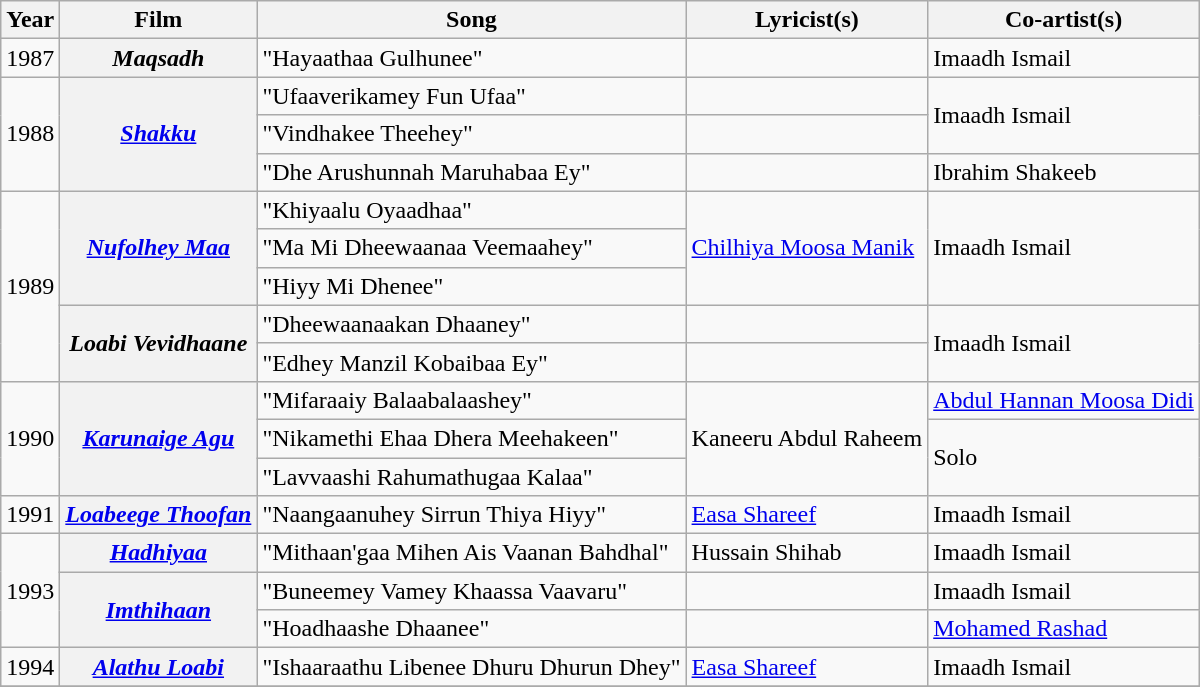<table class="wikitable plainrowheaders">
<tr>
<th scope="col">Year</th>
<th scope="col">Film</th>
<th scope="col">Song</th>
<th scope="col">Lyricist(s)</th>
<th scope="col">Co-artist(s)</th>
</tr>
<tr>
<td>1987</td>
<th scope="row"><em>Maqsadh</em></th>
<td>"Hayaathaa Gulhunee"</td>
<td></td>
<td>Imaadh Ismail</td>
</tr>
<tr>
<td rowspan="3">1988</td>
<th scope="row" rowspan="3"><em><a href='#'>Shakku</a></em></th>
<td>"Ufaaverikamey Fun Ufaa"</td>
<td></td>
<td rowspan="2">Imaadh Ismail</td>
</tr>
<tr>
<td>"Vindhakee Theehey"</td>
<td></td>
</tr>
<tr>
<td>"Dhe Arushunnah Maruhabaa Ey"</td>
<td></td>
<td>Ibrahim Shakeeb</td>
</tr>
<tr>
<td rowspan="5">1989</td>
<th scope="row" rowspan="3"><em><a href='#'>Nufolhey Maa</a></em></th>
<td>"Khiyaalu Oyaadhaa"</td>
<td rowspan="3"><a href='#'>Chilhiya Moosa Manik</a></td>
<td rowspan="3">Imaadh Ismail</td>
</tr>
<tr>
<td>"Ma Mi Dheewaanaa Veemaahey"</td>
</tr>
<tr>
<td>"Hiyy Mi Dhenee"</td>
</tr>
<tr>
<th scope="row" rowspan="2"><em>Loabi Vevidhaane</em></th>
<td>"Dheewaanaakan Dhaaney"</td>
<td></td>
<td rowspan="2">Imaadh Ismail</td>
</tr>
<tr>
<td>"Edhey Manzil Kobaibaa Ey"</td>
<td></td>
</tr>
<tr>
<td rowspan="3">1990</td>
<th scope="row" rowspan="3"><em><a href='#'>Karunaige Agu</a></em></th>
<td>"Mifaraaiy Balaabalaashey"</td>
<td rowspan="3">Kaneeru Abdul Raheem</td>
<td><a href='#'>Abdul Hannan Moosa Didi</a></td>
</tr>
<tr>
<td>"Nikamethi Ehaa Dhera Meehakeen"</td>
<td rowspan="2">Solo</td>
</tr>
<tr>
<td>"Lavvaashi Rahumathugaa Kalaa"</td>
</tr>
<tr>
<td>1991</td>
<th scope="row"><em><a href='#'>Loabeege Thoofan</a></em></th>
<td>"Naangaanuhey Sirrun Thiya Hiyy"</td>
<td><a href='#'>Easa Shareef</a></td>
<td>Imaadh Ismail</td>
</tr>
<tr>
<td rowspan="3">1993</td>
<th scope="row"><em><a href='#'>Hadhiyaa</a></em></th>
<td>"Mithaan'gaa Mihen Ais Vaanan Bahdhal"</td>
<td>Hussain Shihab</td>
<td>Imaadh Ismail</td>
</tr>
<tr>
<th scope="row" rowspan="2"><em><a href='#'>Imthihaan</a></em></th>
<td>"Buneemey Vamey Khaassa Vaavaru"</td>
<td></td>
<td>Imaadh Ismail</td>
</tr>
<tr>
<td>"Hoadhaashe Dhaanee"</td>
<td></td>
<td><a href='#'>Mohamed Rashad</a></td>
</tr>
<tr>
<td>1994</td>
<th scope="row"><em><a href='#'>Alathu Loabi</a></em></th>
<td>"Ishaaraathu Libenee Dhuru Dhurun Dhey"</td>
<td><a href='#'>Easa Shareef</a></td>
<td>Imaadh Ismail</td>
</tr>
<tr>
</tr>
</table>
